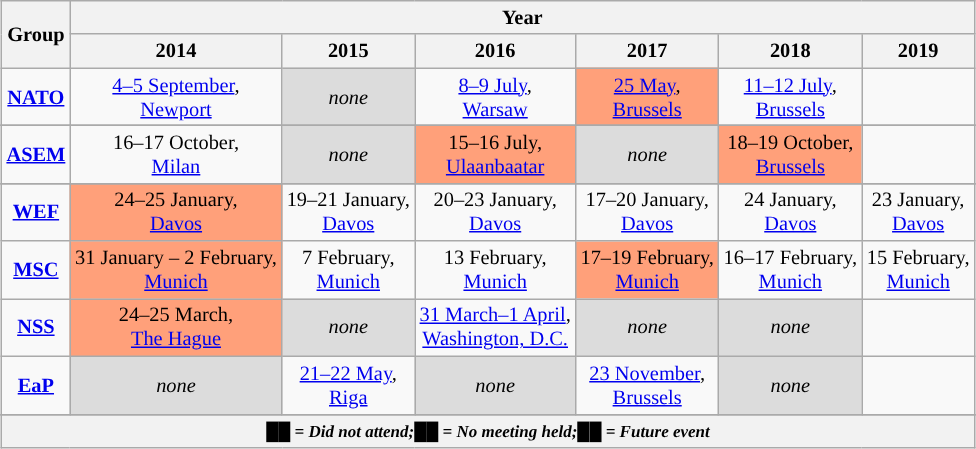<table class="wikitable" style="margin:1em auto; font-size:85%; text-align:center;">
<tr>
<th rowspan="2">Group</th>
<th colspan="8">Year</th>
</tr>
<tr>
<th>2014</th>
<th>2015</th>
<th>2016</th>
<th>2017</th>
<th>2018</th>
<th>2019</th>
</tr>
<tr>
<td><strong><a href='#'>NATO</a></strong></td>
<td><a href='#'>4–5 September</a>,<br> <a href='#'>Newport</a></td>
<td style="background:#dcdcdc;"><em>none</em></td>
<td><a href='#'>8–9 July</a>,<br> <a href='#'>Warsaw</a></td>
<td style="background:#ffa07a;"><a href='#'>25 May</a>,<br> <a href='#'>Brussels</a></td>
<td><a href='#'>11–12 July</a>,<br> <a href='#'>Brussels</a></td>
<td></td>
</tr>
<tr>
</tr>
<tr>
<td><strong><a href='#'>ASEM</a></strong></td>
<td>16–17 October,<br> <a href='#'>Milan</a></td>
<td style="background:#dcdcdc;"><em>none</em></td>
<td style="background:#ffa07a;">15–16 July,<br> <a href='#'>Ulaanbaatar</a></td>
<td style="background:#dcdcdc;"><em>none</em></td>
<td style="background:#ffa07a;">18–19 October,<br> <a href='#'>Brussels</a></td>
<td></td>
</tr>
<tr>
</tr>
<tr>
<td><strong><a href='#'>WEF</a></strong></td>
<td style="background:#ffa07a;">24–25 January,<br> <a href='#'>Davos</a></td>
<td>19–21 January,<br> <a href='#'>Davos</a></td>
<td>20–23 January,<br> <a href='#'>Davos</a></td>
<td style="background:#;">17–20 January,<br> <a href='#'>Davos</a></td>
<td style="background:#">24 January,<br> <a href='#'>Davos</a></td>
<td>23 January,<br> <a href='#'>Davos</a></td>
</tr>
<tr>
<td><strong><a href='#'>MSC</a></strong></td>
<td style="background:#ffa07a;">31 January – 2 February,<br> <a href='#'>Munich</a></td>
<td>7 February,<br> <a href='#'>Munich</a></td>
<td>13 February,<br> <a href='#'>Munich</a></td>
<td style="background:#ffa07a;">17–19 February,<br> <a href='#'>Munich</a></td>
<td>16–17 February,<br> <a href='#'>Munich</a></td>
<td>15 February,<br> <a href='#'>Munich</a></td>
</tr>
<tr>
<td><strong><a href='#'>NSS</a></strong></td>
<td style="background:#ffa07a;">24–25 March,<br> <a href='#'>The Hague</a></td>
<td style="background:#dcdcdc;"><em>none</em></td>
<td><a href='#'>31 March–1 April</a>,<br> <a href='#'>Washington, D.C.</a></td>
<td style="background:#dcdcdc;"><em>none</em></td>
<td style="background:#dcdcdc;"><em>none</em></td>
<td></td>
</tr>
<tr>
<td><strong><a href='#'>EaP</a></strong></td>
<td style="background:#dcdcdc;"><em>none</em></td>
<td><a href='#'>21–22 May</a>,<br> <a href='#'>Riga</a></td>
<td style="background:#dcdcdc;"><em>none</em></td>
<td><a href='#'>23 November</a>,<br> <a href='#'>Brussels</a></td>
<td style="background:#dcdcdc;"><em>none</em></td>
<td></td>
</tr>
<tr>
</tr>
<tr>
<th colspan="9"><small><em> <span>██</span> = Did not attend;<span>██</span> = No meeting held;<span>██</span> = Future event</em></small></th>
</tr>
</table>
